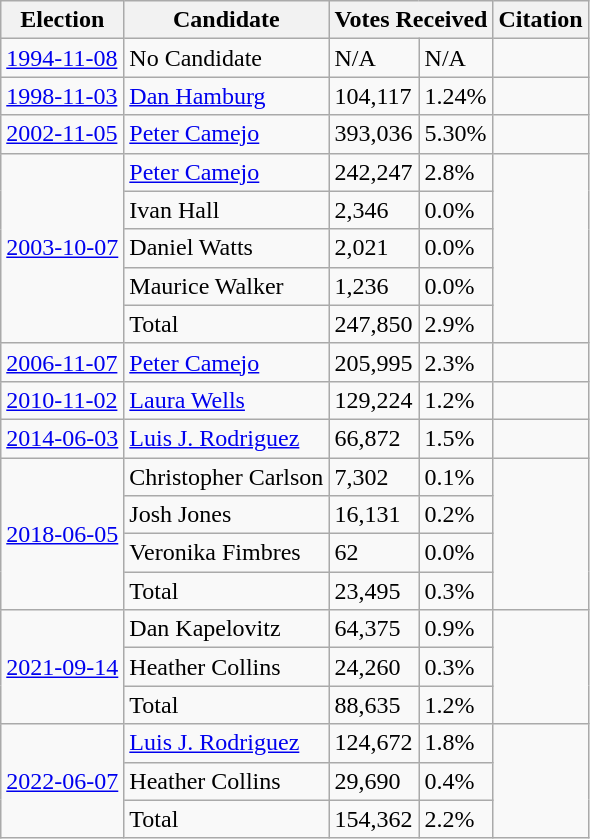<table class="wikitable">
<tr>
<th>Election</th>
<th>Candidate</th>
<th colspan=2>Votes Received</th>
<th>Citation</th>
</tr>
<tr>
<td><a href='#'>1994-11-08</a></td>
<td>No Candidate</td>
<td>N/A</td>
<td>N/A</td>
<td></td>
</tr>
<tr>
<td><a href='#'>1998-11-03</a></td>
<td><a href='#'>Dan Hamburg</a></td>
<td>104,117</td>
<td>1.24%</td>
<td></td>
</tr>
<tr>
<td><a href='#'>2002-11-05</a></td>
<td><a href='#'>Peter Camejo</a></td>
<td>393,036</td>
<td>5.30%</td>
<td></td>
</tr>
<tr>
<td rowspan=5><a href='#'>2003-10-07</a></td>
<td><a href='#'>Peter Camejo</a></td>
<td>242,247</td>
<td>2.8%</td>
<td rowspan=5></td>
</tr>
<tr>
<td>Ivan Hall</td>
<td>2,346</td>
<td>0.0%</td>
</tr>
<tr>
<td>Daniel Watts</td>
<td>2,021</td>
<td>0.0%</td>
</tr>
<tr>
<td>Maurice Walker</td>
<td>1,236</td>
<td>0.0%</td>
</tr>
<tr>
<td>Total</td>
<td>247,850</td>
<td>2.9%</td>
</tr>
<tr>
<td><a href='#'>2006-11-07</a></td>
<td><a href='#'>Peter Camejo</a></td>
<td>205,995</td>
<td>2.3%</td>
<td></td>
</tr>
<tr>
<td><a href='#'>2010-11-02</a></td>
<td><a href='#'>Laura Wells</a></td>
<td>129,224</td>
<td>1.2%</td>
<td></td>
</tr>
<tr>
<td><a href='#'>2014-06-03</a></td>
<td><a href='#'>Luis J. Rodriguez</a></td>
<td>66,872</td>
<td>1.5%</td>
<td></td>
</tr>
<tr>
<td rowspan=4><a href='#'>2018-06-05</a></td>
<td>Christopher Carlson</td>
<td>7,302</td>
<td>0.1%</td>
<td rowspan=4></td>
</tr>
<tr>
<td>Josh Jones</td>
<td>16,131</td>
<td>0.2%</td>
</tr>
<tr>
<td>Veronika Fimbres</td>
<td>62</td>
<td>0.0%</td>
</tr>
<tr>
<td>Total</td>
<td>23,495</td>
<td>0.3%</td>
</tr>
<tr>
<td rowspan=3><a href='#'>2021-09-14</a></td>
<td>Dan Kapelovitz</td>
<td>64,375</td>
<td>0.9%</td>
<td rowspan=3></td>
</tr>
<tr>
<td>Heather Collins</td>
<td>24,260</td>
<td>0.3%</td>
</tr>
<tr>
<td>Total</td>
<td>88,635</td>
<td>1.2%</td>
</tr>
<tr>
<td rowspan=3><a href='#'>2022-06-07</a></td>
<td><a href='#'>Luis J. Rodriguez</a></td>
<td>124,672</td>
<td>1.8%</td>
<td rowspan=3></td>
</tr>
<tr>
<td>Heather Collins</td>
<td>29,690</td>
<td>0.4%</td>
</tr>
<tr>
<td>Total</td>
<td>154,362</td>
<td>2.2%</td>
</tr>
</table>
